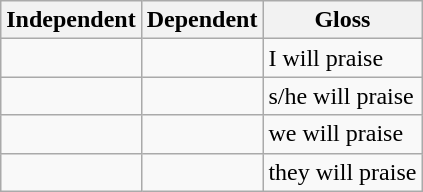<table class=wikitable>
<tr>
<th>Independent</th>
<th>Dependent</th>
<th>Gloss</th>
</tr>
<tr>
<td></td>
<td></td>
<td>I will praise</td>
</tr>
<tr>
<td></td>
<td></td>
<td>s/he will praise</td>
</tr>
<tr>
<td></td>
<td></td>
<td>we will praise</td>
</tr>
<tr>
<td></td>
<td></td>
<td>they will praise</td>
</tr>
</table>
